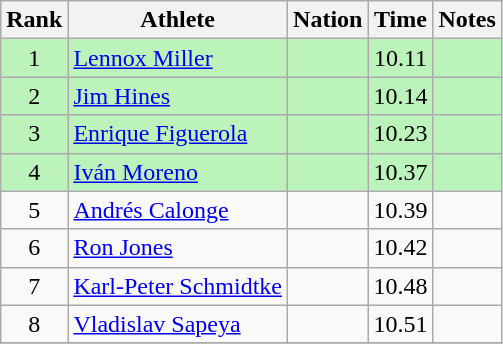<table class="wikitable sortable" style="text-align:center">
<tr>
<th>Rank</th>
<th>Athlete</th>
<th>Nation</th>
<th>Time</th>
<th>Notes</th>
</tr>
<tr bgcolor=bbf3bb>
<td>1</td>
<td align=left><a href='#'>Lennox Miller</a></td>
<td align=left></td>
<td>10.11</td>
<td></td>
</tr>
<tr bgcolor=bbf3bb>
<td>2</td>
<td align=left><a href='#'>Jim Hines</a></td>
<td align=left></td>
<td>10.14</td>
<td></td>
</tr>
<tr bgcolor=bbf3bb>
<td>3</td>
<td align=left><a href='#'>Enrique Figuerola</a></td>
<td align=left></td>
<td>10.23</td>
<td></td>
</tr>
<tr bgcolor=bbf3bb>
<td>4</td>
<td align=left><a href='#'>Iván Moreno</a></td>
<td align=left></td>
<td>10.37</td>
<td></td>
</tr>
<tr>
<td>5</td>
<td align=left><a href='#'>Andrés Calonge</a></td>
<td align=left></td>
<td>10.39</td>
<td></td>
</tr>
<tr>
<td>6</td>
<td align=left><a href='#'>Ron Jones</a></td>
<td align=left></td>
<td>10.42</td>
<td></td>
</tr>
<tr>
<td>7</td>
<td align=left><a href='#'>Karl-Peter Schmidtke</a></td>
<td align=left></td>
<td>10.48</td>
<td></td>
</tr>
<tr>
<td>8</td>
<td align=left><a href='#'>Vladislav Sapeya</a></td>
<td align=left></td>
<td>10.51</td>
<td></td>
</tr>
<tr>
</tr>
</table>
